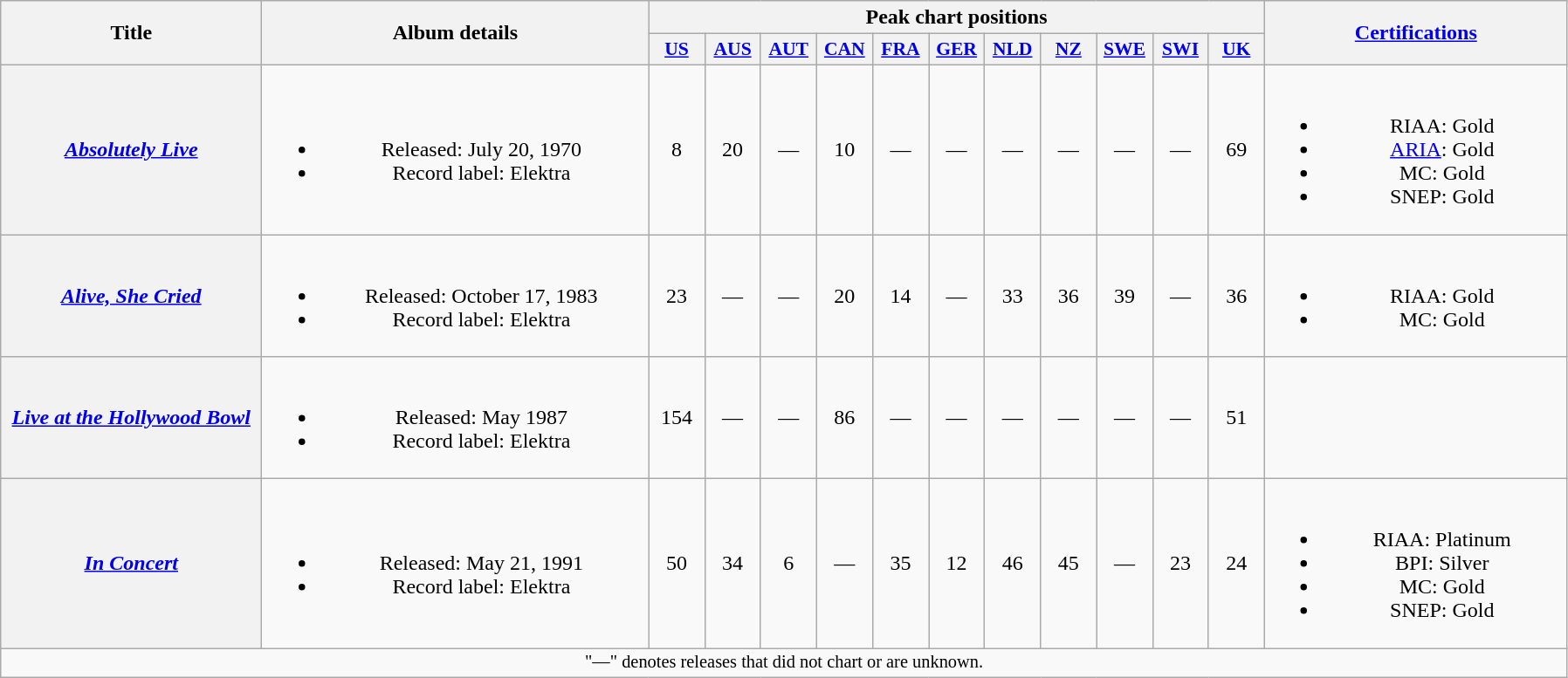<table class="wikitable plainrowheaders" style="text-align:center;">
<tr>
<th scope="col" rowspan="2" style="width:12em;">Title</th>
<th scope="col" rowspan="2" style="width:18em;">Album details</th>
<th scope="col" colspan="11">Peak chart positions</th>
<th scope="col" rowspan="2" style="width:14em;"><a href='#'>Certifications</a></th>
</tr>
<tr>
<th scope="col" style="width:2.5em;font-size:90%;"><a href='#'>US</a><br></th>
<th scope="col" style="width:2.5em;font-size:90%;"><a href='#'>AUS</a><br></th>
<th scope="col" style="width:2.5em;font-size:90%;"><a href='#'>AUT</a><br></th>
<th scope="col" style="width:2.5em;font-size:90%;"><a href='#'>CAN</a><br></th>
<th scope="col" style="width:2.5em;font-size:90%;"><a href='#'>FRA</a><br></th>
<th scope="col" style="width:2.5em;font-size:90%;"><a href='#'>GER</a><br></th>
<th scope="col" style="width:2.5em;font-size:90%;"><a href='#'>NLD</a><br></th>
<th scope="col" style="width:2.5em;font-size:90%;"><a href='#'>NZ</a><br></th>
<th scope="col" style="width:2.5em;font-size:90%;"><a href='#'>SWE</a><br></th>
<th scope="col" style="width:2.5em;font-size:90%;"><a href='#'>SWI</a><br></th>
<th scope="col" style="width:2.5em;font-size:90%;"><a href='#'>UK</a><br></th>
</tr>
<tr>
<th scope="row" align="left"><em><a href='#'>Absolutely Live</a></em></th>
<td><br><ul><li>Released: July 20, 1970</li><li>Record label: Elektra</li></ul></td>
<td>8</td>
<td>20</td>
<td>—</td>
<td>10</td>
<td>—</td>
<td>—</td>
<td>—</td>
<td>—</td>
<td>—</td>
<td>—</td>
<td>69</td>
<td><br><ul><li>RIAA: Gold</li><li><a href='#'>ARIA</a>: Gold</li><li>MC: Gold</li><li>SNEP: Gold</li></ul></td>
</tr>
<tr>
<th scope="row" align="left"><em><a href='#'>Alive, She Cried</a></em></th>
<td><br><ul><li>Released: October 17, 1983</li><li>Record label: Elektra</li></ul></td>
<td>23</td>
<td>—</td>
<td>—</td>
<td>20</td>
<td>14</td>
<td>—</td>
<td>33</td>
<td>36</td>
<td>39</td>
<td>—</td>
<td>36</td>
<td><br><ul><li>RIAA: Gold</li><li>MC: Gold</li></ul></td>
</tr>
<tr>
<th scope="row" align="left"><em><a href='#'>Live at the Hollywood Bowl</a></em></th>
<td><br><ul><li>Released: May 1987</li><li>Record label: Elektra</li></ul></td>
<td>154</td>
<td>—</td>
<td>—</td>
<td>86</td>
<td>—</td>
<td>—</td>
<td>—</td>
<td>—</td>
<td>—</td>
<td>—</td>
<td>51</td>
<td></td>
</tr>
<tr>
<th scope="row" align="left"><em><a href='#'>In Concert</a></em></th>
<td><br><ul><li>Released: May 21, 1991</li><li>Record label: Elektra</li></ul></td>
<td>50</td>
<td>34</td>
<td>6</td>
<td>—</td>
<td>35</td>
<td>12</td>
<td>46</td>
<td>45</td>
<td>—</td>
<td>23</td>
<td>24</td>
<td><br><ul><li>RIAA: Platinum</li><li>BPI: Silver</li><li>MC: Gold</li><li>SNEP: Gold</li></ul></td>
</tr>
<tr>
<td colspan="14" style="font-size: 85%">"—" denotes releases that did not chart or are unknown.</td>
</tr>
</table>
